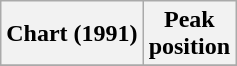<table class="wikitable">
<tr>
<th>Chart (1991)</th>
<th>Peak<br>position</th>
</tr>
<tr>
</tr>
</table>
